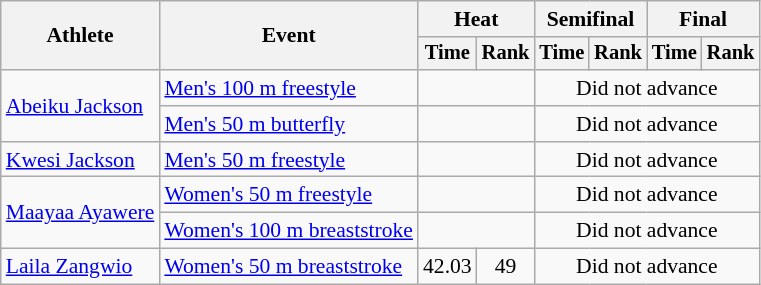<table class=wikitable style="font-size:90%">
<tr>
<th rowspan="2">Athlete</th>
<th rowspan="2">Event</th>
<th colspan="2">Heat</th>
<th colspan="2">Semifinal</th>
<th colspan="2">Final</th>
</tr>
<tr style="font-size:95%">
<th>Time</th>
<th>Rank</th>
<th>Time</th>
<th>Rank</th>
<th>Time</th>
<th>Rank</th>
</tr>
<tr align=center>
<td align=left rowspan=2><a href='#'>Abeiku Jackson</a></td>
<td align=left><a href='#'>Men's 100 m freestyle</a></td>
<td colspan=2></td>
<td colspan=4>Did not advance</td>
</tr>
<tr align=center>
<td align=left><a href='#'>Men's 50 m butterfly</a></td>
<td colspan=2></td>
<td colspan=4>Did not advance</td>
</tr>
<tr align=center>
<td align=left><a href='#'>Kwesi Jackson</a></td>
<td align=left><a href='#'>Men's 50 m freestyle</a></td>
<td colspan=2></td>
<td colspan=4>Did not advance</td>
</tr>
<tr align=center>
<td align=left rowspan=2><a href='#'>Maayaa Ayawere</a></td>
<td align=left><a href='#'>Women's 50 m freestyle</a></td>
<td colspan=2></td>
<td colspan=4>Did not advance</td>
</tr>
<tr align=center>
<td align=left><a href='#'>Women's 100 m breaststroke</a></td>
<td colspan=2></td>
<td colspan=4>Did not advance</td>
</tr>
<tr align=center>
<td align=left><a href='#'>Laila Zangwio</a></td>
<td align=left><a href='#'>Women's 50 m breaststroke</a></td>
<td>42.03</td>
<td>49</td>
<td colspan=4>Did not advance</td>
</tr>
</table>
